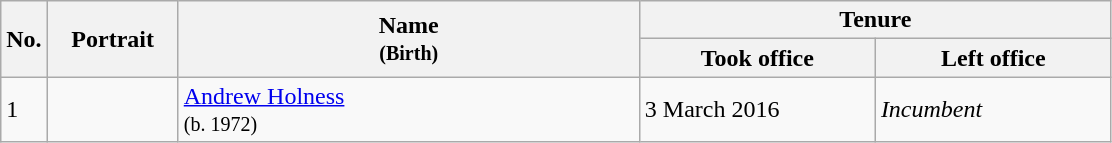<table class="wikitable">
<tr>
<th scope="col" style="width:20px;" rowspan="2">No.</th>
<th scope="col" style="width:80px;" rowspan="2">Portrait</th>
<th scope="col" style="width:300px;" rowspan="2">Name<br><small>(Birth)</small></th>
<th scope="col" style="width:300px;" colspan="2">Tenure</th>
</tr>
<tr>
<th scope="col" style="width:150px;">Took office</th>
<th scope="col" style="width:150px;">Left office</th>
</tr>
<tr>
<td>1</td>
<td style="text-align: center;"></td>
<td><a href='#'>Andrew Holness</a><br><small>(b. 1972)</small></td>
<td>3 March 2016</td>
<td><em>Incumbent</em></td>
</tr>
</table>
